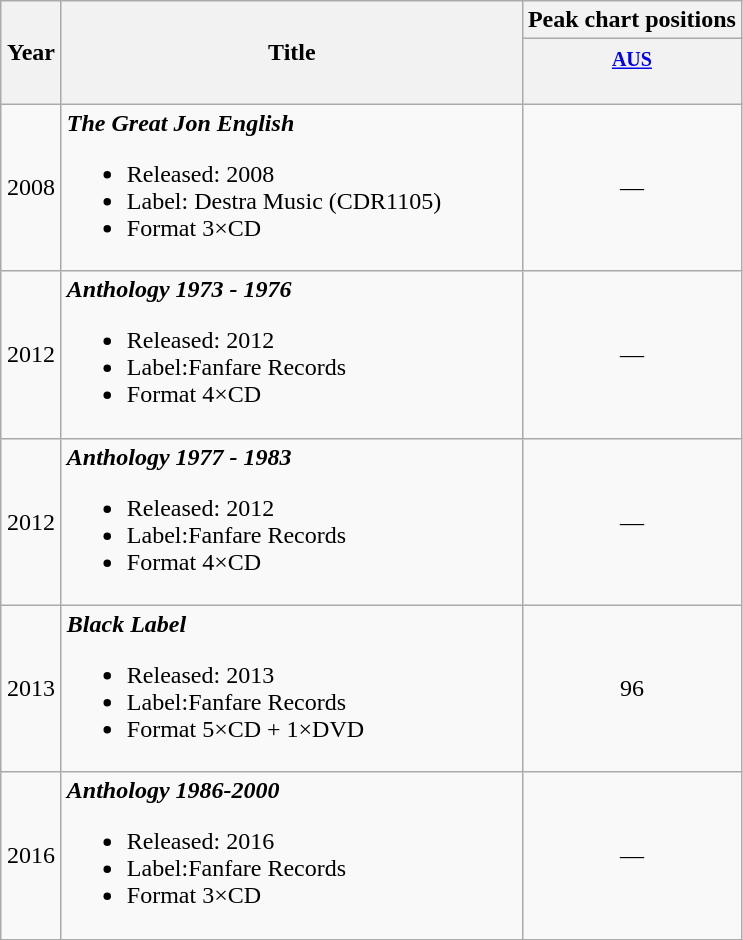<table class="wikitable">
<tr>
<th rowspan="2" width="33">Year</th>
<th rowspan="2" width="300">Title</th>
<th colspan="1">Peak chart positions</th>
</tr>
<tr>
<th scope="col" style="text-align:center;"><small><a href='#'>AUS</a><br><br></small></th>
</tr>
<tr>
<td align="center">2008</td>
<td><strong><em>The Great Jon English</em></strong><br><ul><li>Released: 2008</li><li>Label: Destra Music (CDR1105)</li><li>Format 3×CD</li></ul></td>
<td align="center">—</td>
</tr>
<tr>
<td align="center">2012</td>
<td><strong><em>Anthology 1973 - 1976</em></strong><br><ul><li>Released: 2012</li><li>Label:Fanfare Records</li><li>Format 4×CD</li></ul></td>
<td align="center">—</td>
</tr>
<tr>
<td align="center">2012</td>
<td><strong><em>Anthology 1977 - 1983</em></strong><br><ul><li>Released: 2012</li><li>Label:Fanfare Records</li><li>Format 4×CD</li></ul></td>
<td align="center">—</td>
</tr>
<tr>
<td align="center">2013</td>
<td><strong><em>Black Label</em></strong><br><ul><li>Released: 2013</li><li>Label:Fanfare Records</li><li>Format 5×CD + 1×DVD</li></ul></td>
<td align="center">96</td>
</tr>
<tr>
<td align="center">2016</td>
<td><strong><em>Anthology 1986-2000</em></strong><br><ul><li>Released: 2016</li><li>Label:Fanfare Records</li><li>Format 3×CD</li></ul></td>
<td align="center">—</td>
</tr>
</table>
